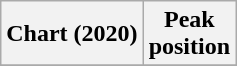<table class="wikitable sortable plainrowheaders" style="text-align:center">
<tr>
<th>Chart (2020)</th>
<th>Peak<br>position</th>
</tr>
<tr>
</tr>
</table>
